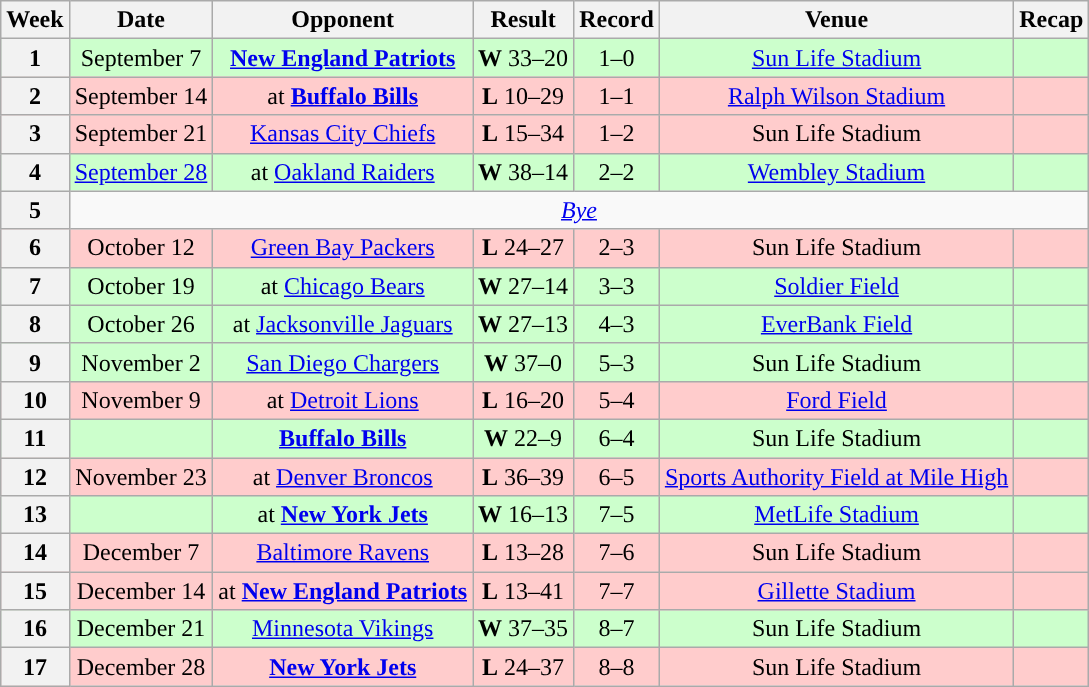<table class="wikitable" style="text-align:center">
<tr>
<th>Week</th>
<th>Date</th>
<th>Opponent</th>
<th>Result</th>
<th>Record</th>
<th>Venue</th>
<th>Recap</th>
</tr>
<tr style="background:#cfc">
<th>1</th>
<td>September 7</td>
<td><strong><a href='#'>New England Patriots</a></strong></td>
<td><strong>W</strong> 33–20</td>
<td>1–0</td>
<td><a href='#'>Sun Life Stadium</a></td>
<td></td>
</tr>
<tr style="background:#fcc">
<th>2</th>
<td>September 14</td>
<td>at <strong><a href='#'>Buffalo Bills</a></strong></td>
<td><strong>L</strong> 10–29</td>
<td>1–1</td>
<td><a href='#'>Ralph Wilson Stadium</a></td>
<td></td>
</tr>
<tr style="background:#fcc">
<th>3</th>
<td>September 21</td>
<td><a href='#'>Kansas City Chiefs</a></td>
<td><strong>L</strong> 15–34</td>
<td>1–2</td>
<td>Sun Life Stadium</td>
<td></td>
</tr>
<tr style="background:#cfc">
<th>4</th>
<td><a href='#'>September 28</a></td>
<td>at <a href='#'>Oakland Raiders</a></td>
<td><strong>W</strong> 38–14</td>
<td>2–2</td>
<td> <a href='#'>Wembley Stadium</a> </td>
<td></td>
</tr>
<tr>
<th>5</th>
<td colspan="6"><em><a href='#'>Bye</a></em></td>
</tr>
<tr style="background:#fcc">
<th>6</th>
<td>October 12</td>
<td><a href='#'>Green Bay Packers</a></td>
<td><strong>L</strong> 24–27</td>
<td>2–3</td>
<td>Sun Life Stadium</td>
<td></td>
</tr>
<tr style="background:#cfc">
<th>7</th>
<td>October 19</td>
<td>at <a href='#'>Chicago Bears</a></td>
<td><strong>W</strong> 27–14</td>
<td>3–3</td>
<td><a href='#'>Soldier Field</a></td>
<td></td>
</tr>
<tr style="background:#cfc">
<th>8</th>
<td>October 26</td>
<td>at <a href='#'>Jacksonville Jaguars</a></td>
<td><strong>W</strong> 27–13</td>
<td>4–3</td>
<td><a href='#'>EverBank Field</a></td>
<td></td>
</tr>
<tr style="background:#cfc">
<th>9</th>
<td>November 2</td>
<td><a href='#'>San Diego Chargers</a></td>
<td><strong>W</strong> 37–0</td>
<td>5–3</td>
<td>Sun Life Stadium</td>
<td></td>
</tr>
<tr style="background:#fcc">
<th>10</th>
<td>November 9</td>
<td>at <a href='#'>Detroit Lions</a></td>
<td><strong>L</strong> 16–20</td>
<td>5–4</td>
<td><a href='#'>Ford Field</a></td>
<td></td>
</tr>
<tr style="background:#cfc">
<th>11</th>
<td></td>
<td><strong><a href='#'>Buffalo Bills</a></strong></td>
<td><strong>W</strong> 22–9</td>
<td>6–4</td>
<td>Sun Life Stadium</td>
<td></td>
</tr>
<tr style="background:#fcc">
<th>12</th>
<td>November 23</td>
<td>at <a href='#'>Denver Broncos</a></td>
<td><strong>L</strong> 36–39</td>
<td>6–5</td>
<td><a href='#'>Sports Authority Field at Mile High</a></td>
<td></td>
</tr>
<tr style="background:#cfc">
<th>13</th>
<td></td>
<td>at <strong><a href='#'>New York Jets</a></strong></td>
<td><strong>W</strong> 16–13</td>
<td>7–5</td>
<td><a href='#'>MetLife Stadium</a></td>
<td></td>
</tr>
<tr style="background:#fcc">
<th>14</th>
<td>December 7</td>
<td><a href='#'>Baltimore Ravens</a></td>
<td><strong>L</strong> 13–28</td>
<td>7–6</td>
<td>Sun Life Stadium</td>
<td></td>
</tr>
<tr style="background:#fcc">
<th>15</th>
<td>December 14</td>
<td>at <strong><a href='#'>New England Patriots</a></strong></td>
<td><strong>L</strong> 13–41</td>
<td>7–7</td>
<td><a href='#'>Gillette Stadium</a></td>
<td></td>
</tr>
<tr style="background:#cfc">
<th>16</th>
<td>December 21</td>
<td><a href='#'>Minnesota Vikings</a></td>
<td><strong>W</strong> 37–35</td>
<td>8–7</td>
<td>Sun Life Stadium</td>
<td></td>
</tr>
<tr style="background:#fcc">
<th>17</th>
<td>December 28</td>
<td><strong><a href='#'>New York Jets</a></strong></td>
<td><strong>L</strong> 24–37</td>
<td>8–8</td>
<td>Sun Life Stadium</td>
<td></td>
</tr>
</table>
